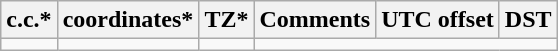<table class="wikitable sortable">
<tr>
<th>c.c.*</th>
<th>coordinates*</th>
<th>TZ*</th>
<th>Comments</th>
<th>UTC offset</th>
<th>DST</th>
</tr>
<tr --->
<td></td>
<td></td>
<td></td>
</tr>
</table>
